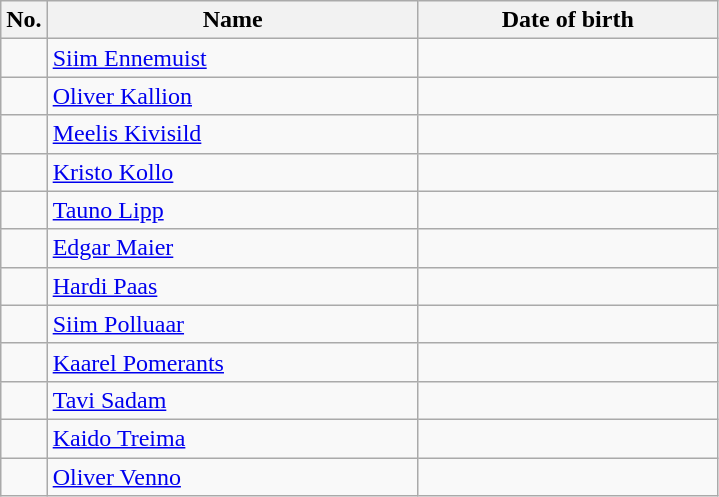<table class="wikitable sortable" style="font-size:100%; text-align:center;">
<tr>
<th>No.</th>
<th style=width:15em>Name</th>
<th style=width:12em>Date of birth</th>
</tr>
<tr>
<td></td>
<td align=left><a href='#'>Siim Ennemuist</a></td>
<td align=right></td>
</tr>
<tr>
<td></td>
<td align=left><a href='#'>Oliver Kallion</a></td>
<td align=right></td>
</tr>
<tr>
<td></td>
<td align=left><a href='#'>Meelis Kivisild</a></td>
<td align=right></td>
</tr>
<tr>
<td></td>
<td align=left><a href='#'>Kristo Kollo</a></td>
<td align=right></td>
</tr>
<tr>
<td></td>
<td align=left><a href='#'>Tauno Lipp</a></td>
<td align=right></td>
</tr>
<tr>
<td></td>
<td align=left><a href='#'>Edgar Maier</a></td>
<td align=right></td>
</tr>
<tr>
<td></td>
<td align=left><a href='#'>Hardi Paas</a></td>
<td align=right></td>
</tr>
<tr>
<td></td>
<td align=left><a href='#'>Siim Polluaar</a></td>
<td align=right></td>
</tr>
<tr>
<td></td>
<td align=left><a href='#'>Kaarel Pomerants</a></td>
<td align=right></td>
</tr>
<tr>
<td></td>
<td align=left><a href='#'>Tavi Sadam</a></td>
<td align=right></td>
</tr>
<tr>
<td></td>
<td align=left><a href='#'>Kaido Treima</a></td>
<td align=right></td>
</tr>
<tr>
<td></td>
<td align=left><a href='#'>Oliver Venno</a></td>
<td align=right></td>
</tr>
</table>
